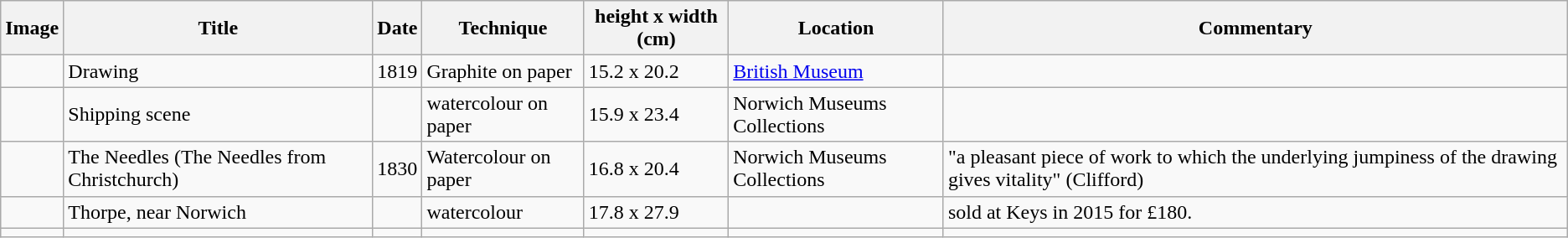<table class="wikitable sortable">
<tr>
<th class="unsortable">Image</th>
<th>Title</th>
<th>Date</th>
<th>Technique</th>
<th>height x width (cm)</th>
<th>Location</th>
<th>Commentary</th>
</tr>
<tr>
<td></td>
<td>Drawing</td>
<td>1819</td>
<td>Graphite on paper</td>
<td>15.2 x 20.2</td>
<td><a href='#'>British Museum</a></td>
<td></td>
</tr>
<tr>
<td></td>
<td>Shipping scene</td>
<td></td>
<td>watercolour on paper</td>
<td>15.9 x 23.4</td>
<td>Norwich Museums Collections</td>
<td></td>
</tr>
<tr>
<td></td>
<td>The Needles (The Needles from Christchurch)</td>
<td>1830</td>
<td>Watercolour on paper</td>
<td>16.8 x 20.4</td>
<td>Norwich Museums Collections</td>
<td>"a pleasant piece of work to which the underlying jumpiness of the drawing gives vitality" (Clifford)</td>
</tr>
<tr>
<td></td>
<td>Thorpe, near Norwich</td>
<td></td>
<td>watercolour</td>
<td>17.8 x 27.9</td>
<td></td>
<td>sold at Keys in 2015 for £180.</td>
</tr>
<tr>
<td></td>
<td></td>
<td></td>
<td></td>
<td></td>
<td></td>
<td></td>
</tr>
</table>
